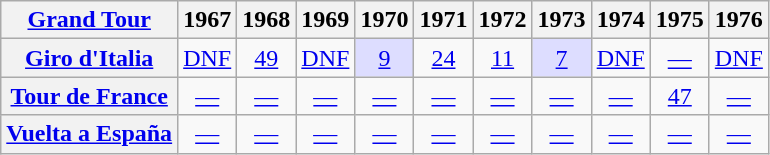<table class="wikitable plainrowheaders">
<tr>
<th scope="col"><a href='#'>Grand Tour</a></th>
<th scope="col">1967</th>
<th scope="col">1968</th>
<th scope="col">1969</th>
<th scope="col">1970</th>
<th scope="col">1971</th>
<th scope="col">1972</th>
<th scope="col">1973</th>
<th scope="col">1974</th>
<th scope="col">1975</th>
<th scope="col">1976</th>
</tr>
<tr style="text-align:center;">
<th scope="row"> <a href='#'>Giro d'Italia</a></th>
<td><a href='#'>DNF</a></td>
<td><a href='#'>49</a></td>
<td><a href='#'>DNF</a></td>
<td style="background:#ddddff;"><a href='#'>9</a></td>
<td><a href='#'>24</a></td>
<td><a href='#'>11</a></td>
<td style="background:#ddddff;"><a href='#'>7</a></td>
<td><a href='#'>DNF</a></td>
<td><a href='#'>—</a></td>
<td><a href='#'>DNF</a></td>
</tr>
<tr style="text-align:center;">
<th scope="row"> <a href='#'>Tour de France</a></th>
<td><a href='#'>—</a></td>
<td><a href='#'>—</a></td>
<td><a href='#'>—</a></td>
<td><a href='#'>—</a></td>
<td><a href='#'>—</a></td>
<td><a href='#'>—</a></td>
<td><a href='#'>—</a></td>
<td><a href='#'>—</a></td>
<td><a href='#'>47</a></td>
<td><a href='#'>—</a></td>
</tr>
<tr style="text-align:center;">
<th scope="row"> <a href='#'>Vuelta a España</a></th>
<td><a href='#'>—</a></td>
<td><a href='#'>—</a></td>
<td><a href='#'>—</a></td>
<td><a href='#'>—</a></td>
<td><a href='#'>—</a></td>
<td><a href='#'>—</a></td>
<td><a href='#'>—</a></td>
<td><a href='#'>—</a></td>
<td><a href='#'>—</a></td>
<td><a href='#'>—</a></td>
</tr>
</table>
